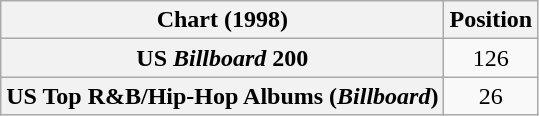<table class="wikitable sortable plainrowheaders" style="text-align:center">
<tr>
<th scope="col">Chart (1998)</th>
<th scope="col">Position</th>
</tr>
<tr>
<th scope="row">US <em>Billboard</em> 200</th>
<td>126</td>
</tr>
<tr>
<th scope="row">US Top R&B/Hip-Hop Albums (<em>Billboard</em>)</th>
<td>26</td>
</tr>
</table>
